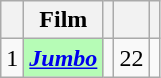<table class="wikitable sortable plainrowheaders" style="text-align:center;">
<tr>
<th></th>
<th>Film</th>
<th></th>
<th></th>
<th class="unsortable"></th>
</tr>
<tr>
<td>1</td>
<th scope="row" style="background:#b6fcb6;"><em><a href='#'>Jumbo</a></em></th>
<td></td>
<td>22</td>
<td></td>
</tr>
</table>
